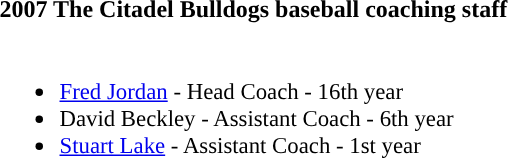<table class="toccolours" style="text-align: left;">
<tr>
<th colspan="9">2007 The Citadel Bulldogs baseball coaching staff</th>
</tr>
<tr>
<td style="font-size: 95%;" valign="top"><br><ul><li><a href='#'>Fred Jordan</a> - Head Coach - 16th year</li><li>David Beckley - Assistant Coach - 6th year</li><li><a href='#'>Stuart Lake</a> - Assistant Coach - 1st year</li></ul></td>
</tr>
</table>
